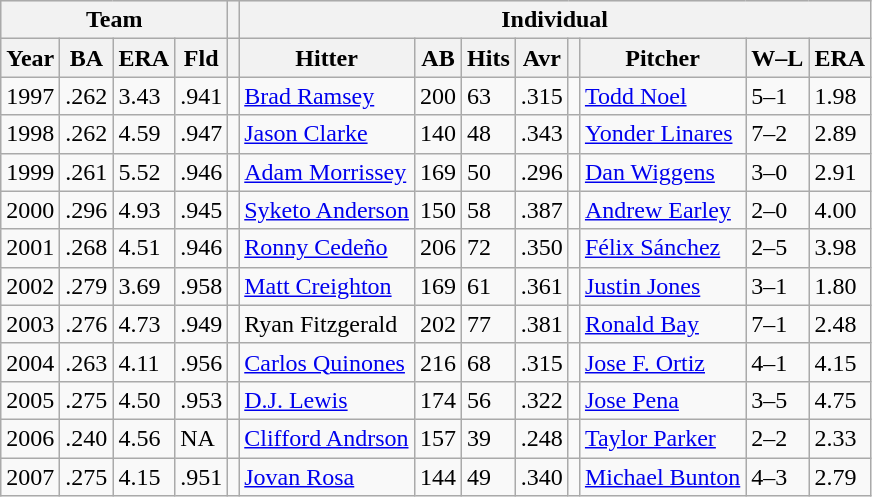<table class="wikitable">
<tr align=center style="background: #E5E5E5;">
<th colspan=4>Team</th>
<th></th>
<th colspan=9>Individual</th>
</tr>
<tr align=center style="background: #F2F2F2;">
<th>Year</th>
<th>BA</th>
<th>ERA</th>
<th>Fld</th>
<th></th>
<th>Hitter</th>
<th>AB</th>
<th>Hits</th>
<th>Avr</th>
<th></th>
<th>Pitcher</th>
<th>W–L</th>
<th>ERA</th>
</tr>
<tr>
<td>1997</td>
<td>.262</td>
<td>3.43</td>
<td>.941</td>
<td></td>
<td><a href='#'>Brad Ramsey</a></td>
<td>200</td>
<td>63</td>
<td>.315</td>
<td></td>
<td><a href='#'>Todd Noel</a></td>
<td>5–1</td>
<td>1.98</td>
</tr>
<tr>
<td>1998</td>
<td>.262</td>
<td>4.59</td>
<td>.947</td>
<td></td>
<td><a href='#'>Jason Clarke</a></td>
<td>140</td>
<td>48</td>
<td>.343</td>
<td></td>
<td><a href='#'>Yonder Linares</a></td>
<td>7–2</td>
<td>2.89</td>
</tr>
<tr>
<td>1999</td>
<td>.261</td>
<td>5.52</td>
<td>.946</td>
<td></td>
<td><a href='#'>Adam Morrissey</a></td>
<td>169</td>
<td>50</td>
<td>.296</td>
<td></td>
<td><a href='#'>Dan Wiggens</a></td>
<td>3–0</td>
<td>2.91</td>
</tr>
<tr>
<td>2000</td>
<td>.296</td>
<td>4.93</td>
<td>.945</td>
<td></td>
<td><a href='#'>Syketo Anderson</a></td>
<td>150</td>
<td>58</td>
<td>.387</td>
<td></td>
<td><a href='#'>Andrew Earley</a></td>
<td>2–0</td>
<td>4.00</td>
</tr>
<tr>
<td>2001</td>
<td>.268</td>
<td>4.51</td>
<td>.946</td>
<td></td>
<td><a href='#'>Ronny Cedeño</a></td>
<td>206</td>
<td>72</td>
<td>.350</td>
<td></td>
<td><a href='#'>Félix Sánchez</a></td>
<td>2–5</td>
<td>3.98</td>
</tr>
<tr>
<td>2002</td>
<td>.279</td>
<td>3.69</td>
<td>.958</td>
<td></td>
<td><a href='#'>Matt Creighton</a></td>
<td>169</td>
<td>61</td>
<td>.361</td>
<td></td>
<td><a href='#'>Justin Jones</a></td>
<td>3–1</td>
<td>1.80</td>
</tr>
<tr>
<td>2003</td>
<td>.276</td>
<td>4.73</td>
<td>.949</td>
<td></td>
<td>Ryan Fitzgerald</td>
<td>202</td>
<td>77</td>
<td>.381</td>
<td></td>
<td><a href='#'>Ronald Bay</a></td>
<td>7–1</td>
<td>2.48</td>
</tr>
<tr>
<td>2004</td>
<td>.263</td>
<td>4.11</td>
<td>.956</td>
<td></td>
<td><a href='#'>Carlos Quinones</a></td>
<td>216</td>
<td>68</td>
<td>.315</td>
<td></td>
<td><a href='#'>Jose F. Ortiz</a></td>
<td>4–1</td>
<td>4.15</td>
</tr>
<tr>
<td>2005</td>
<td>.275</td>
<td>4.50</td>
<td>.953</td>
<td></td>
<td><a href='#'>D.J. Lewis</a></td>
<td>174</td>
<td>56</td>
<td>.322</td>
<td></td>
<td><a href='#'>Jose Pena</a></td>
<td>3–5</td>
<td>4.75</td>
</tr>
<tr>
<td>2006</td>
<td>.240</td>
<td>4.56</td>
<td>NA</td>
<td></td>
<td><a href='#'>Clifford Andrson</a></td>
<td>157</td>
<td>39</td>
<td>.248</td>
<td></td>
<td><a href='#'>Taylor Parker</a></td>
<td>2–2</td>
<td>2.33</td>
</tr>
<tr>
<td>2007</td>
<td>.275</td>
<td>4.15</td>
<td>.951</td>
<td></td>
<td><a href='#'>Jovan Rosa</a></td>
<td>144</td>
<td>49</td>
<td>.340</td>
<td></td>
<td><a href='#'>Michael Bunton</a></td>
<td>4–3</td>
<td>2.79</td>
</tr>
</table>
